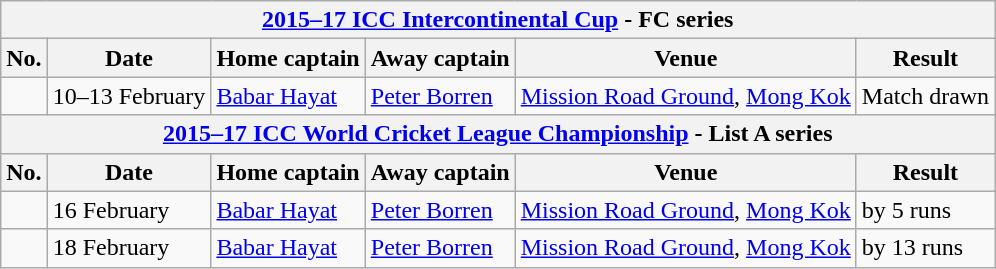<table class="wikitable">
<tr>
<th colspan="6"><a href='#'>2015–17 ICC Intercontinental Cup</a> - FC series</th>
</tr>
<tr>
<th>No.</th>
<th>Date</th>
<th>Home captain</th>
<th>Away captain</th>
<th>Venue</th>
<th>Result</th>
</tr>
<tr>
<td></td>
<td>10–13 February</td>
<td><a href='#'>Babar Hayat</a></td>
<td><a href='#'>Peter Borren</a></td>
<td><a href='#'>Mission Road Ground</a>, <a href='#'>Mong Kok</a></td>
<td>Match drawn</td>
</tr>
<tr>
<th colspan="6"><a href='#'>2015–17 ICC World Cricket League Championship</a> - List A series</th>
</tr>
<tr>
<th>No.</th>
<th>Date</th>
<th>Home captain</th>
<th>Away captain</th>
<th>Venue</th>
<th>Result</th>
</tr>
<tr>
<td></td>
<td>16 February</td>
<td><a href='#'>Babar Hayat</a></td>
<td><a href='#'>Peter Borren</a></td>
<td><a href='#'>Mission Road Ground</a>, <a href='#'>Mong Kok</a></td>
<td> by 5 runs</td>
</tr>
<tr>
<td></td>
<td>18 February</td>
<td><a href='#'>Babar Hayat</a></td>
<td><a href='#'>Peter Borren</a></td>
<td><a href='#'>Mission Road Ground</a>, <a href='#'>Mong Kok</a></td>
<td> by 13 runs</td>
</tr>
</table>
